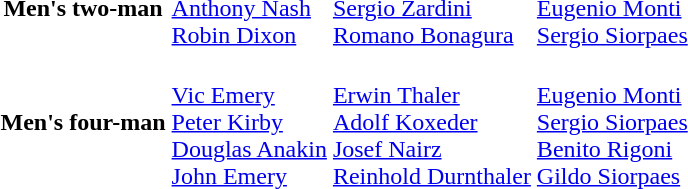<table>
<tr>
<th scope="row">Men's two-man<br></th>
<td><br><a href='#'>Anthony Nash</a><br><a href='#'>Robin Dixon</a></td>
<td><br><a href='#'>Sergio Zardini</a><br><a href='#'>Romano Bonagura</a></td>
<td><br><a href='#'>Eugenio Monti</a><br><a href='#'>Sergio Siorpaes</a></td>
</tr>
<tr>
<th scope="row">Men's four-man<br></th>
<td><br><a href='#'>Vic Emery</a><br><a href='#'>Peter Kirby</a><br><a href='#'>Douglas Anakin</a><br><a href='#'>John Emery</a></td>
<td><br><a href='#'>Erwin Thaler</a><br><a href='#'>Adolf Koxeder</a><br><a href='#'>Josef Nairz</a><br><a href='#'>Reinhold Durnthaler</a></td>
<td><br><a href='#'>Eugenio Monti</a><br><a href='#'>Sergio Siorpaes</a><br><a href='#'>Benito Rigoni</a><br><a href='#'>Gildo Siorpaes</a></td>
</tr>
<tr>
</tr>
</table>
